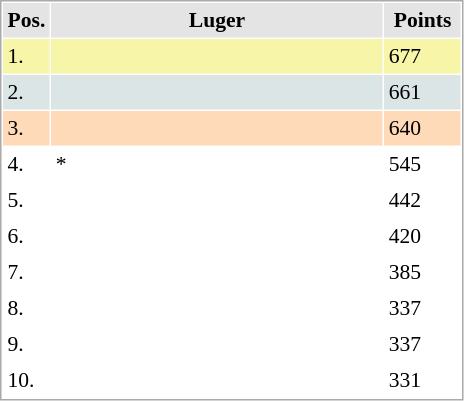<table cellspacing="1" cellpadding="3" style="border:1px solid #aaa; font-size:90%;">
<tr style="background:#e4e4e4;">
<th style="width:10px;">Pos.</th>
<th style="width:215px;">Luger</th>
<th style="width:45px;">Points</th>
</tr>
<tr style="background:#f7f6a8;">
<td>1.</td>
<td align="left"><strong></strong></td>
<td>677</td>
</tr>
<tr style="background:#dce5e5;">
<td>2.</td>
<td align="left"></td>
<td>661</td>
</tr>
<tr style="background:#ffdab9;">
<td>3.</td>
<td align="left"></td>
<td>640</td>
</tr>
<tr>
<td>4.</td>
<td align="left">*</td>
<td>545</td>
</tr>
<tr>
<td>5.</td>
<td align="left"></td>
<td>442</td>
</tr>
<tr>
<td>6.</td>
<td align="left"></td>
<td>420</td>
</tr>
<tr>
<td>7.</td>
<td align="left"></td>
<td>385</td>
</tr>
<tr>
<td>8.</td>
<td align="left"></td>
<td>337</td>
</tr>
<tr>
<td>9.</td>
<td align="left"></td>
<td>337</td>
</tr>
<tr>
<td>10.</td>
<td align="left"></td>
<td>331</td>
</tr>
</table>
